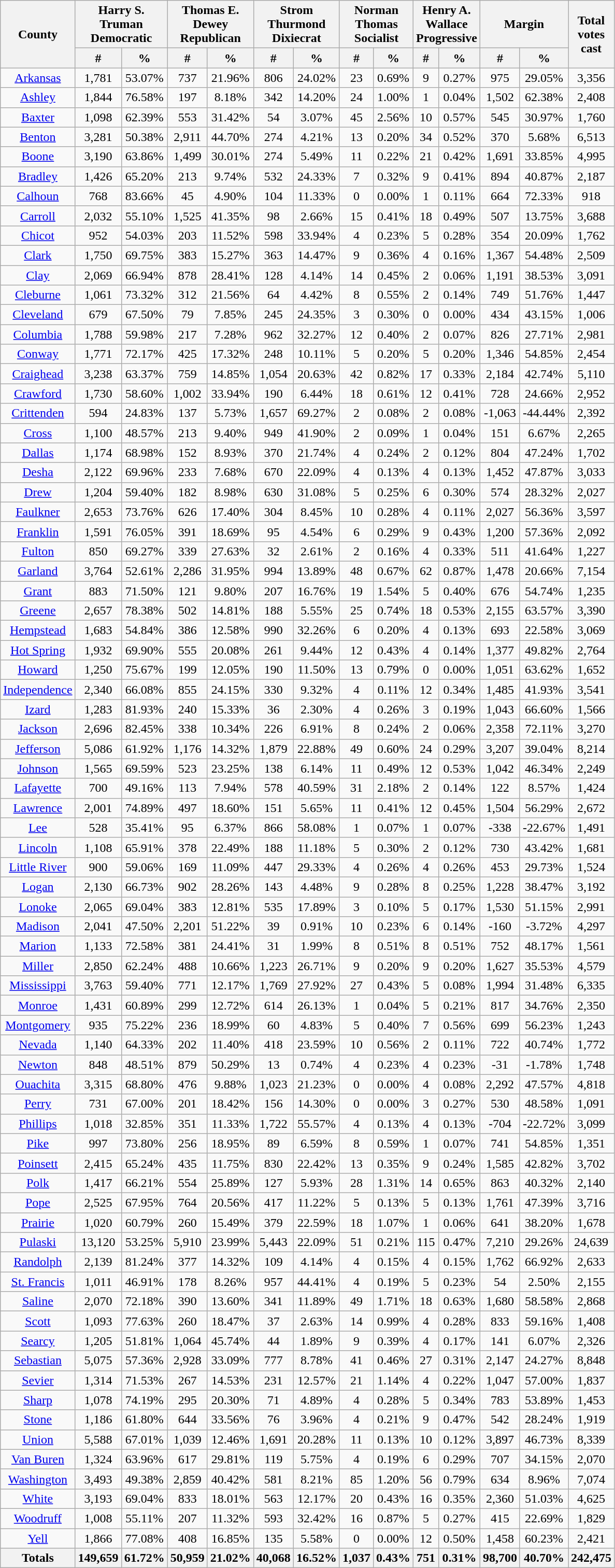<table width="60%"  class="wikitable sortable">
<tr>
<th style="text-align:center;" rowspan="2">County</th>
<th style="text-align:center;" colspan="2">Harry S. Truman<br>Democratic</th>
<th style="text-align:center;" colspan="2">Thomas E. Dewey<br>Republican</th>
<th style="text-align:center;" colspan="2">Strom Thurmond<br>Dixiecrat</th>
<th style="text-align:center;" colspan="2">Norman Thomas<br>Socialist</th>
<th style="text-align:center;" colspan="2">Henry A. Wallace<br>Progressive</th>
<th style="text-align:center;" colspan="2">Margin</th>
<th style="text-align:center;" rowspan="2">Total votes cast</th>
</tr>
<tr>
<th style="text-align:center;" data-sort-type="number">#</th>
<th style="text-align:center;" data-sort-type="number">%</th>
<th style="text-align:center;" data-sort-type="number">#</th>
<th style="text-align:center;" data-sort-type="number">%</th>
<th style="text-align:center;" data-sort-type="number">#</th>
<th style="text-align:center;" data-sort-type="number">%</th>
<th style="text-align:center;" data-sort-type="number">#</th>
<th style="text-align:center;" data-sort-type="number">%</th>
<th style="text-align:center;" data-sort-type="number">#</th>
<th style="text-align:center;" data-sort-type="number">%</th>
<th style="text-align:center;" data-sort-type="number">#</th>
<th style="text-align:center;" data-sort-type="number">%</th>
</tr>
<tr style="text-align:center;">
<td><a href='#'>Arkansas</a></td>
<td>1,781</td>
<td>53.07%</td>
<td>737</td>
<td>21.96%</td>
<td>806</td>
<td>24.02%</td>
<td>23</td>
<td>0.69%</td>
<td>9</td>
<td>0.27%</td>
<td>975</td>
<td>29.05%</td>
<td>3,356</td>
</tr>
<tr style="text-align:center;">
<td><a href='#'>Ashley</a></td>
<td>1,844</td>
<td>76.58%</td>
<td>197</td>
<td>8.18%</td>
<td>342</td>
<td>14.20%</td>
<td>24</td>
<td>1.00%</td>
<td>1</td>
<td>0.04%</td>
<td>1,502</td>
<td>62.38%</td>
<td>2,408</td>
</tr>
<tr style="text-align:center;">
<td><a href='#'>Baxter</a></td>
<td>1,098</td>
<td>62.39%</td>
<td>553</td>
<td>31.42%</td>
<td>54</td>
<td>3.07%</td>
<td>45</td>
<td>2.56%</td>
<td>10</td>
<td>0.57%</td>
<td>545</td>
<td>30.97%</td>
<td>1,760</td>
</tr>
<tr style="text-align:center;">
<td><a href='#'>Benton</a></td>
<td>3,281</td>
<td>50.38%</td>
<td>2,911</td>
<td>44.70%</td>
<td>274</td>
<td>4.21%</td>
<td>13</td>
<td>0.20%</td>
<td>34</td>
<td>0.52%</td>
<td>370</td>
<td>5.68%</td>
<td>6,513</td>
</tr>
<tr style="text-align:center;">
<td><a href='#'>Boone</a></td>
<td>3,190</td>
<td>63.86%</td>
<td>1,499</td>
<td>30.01%</td>
<td>274</td>
<td>5.49%</td>
<td>11</td>
<td>0.22%</td>
<td>21</td>
<td>0.42%</td>
<td>1,691</td>
<td>33.85%</td>
<td>4,995</td>
</tr>
<tr style="text-align:center;">
<td><a href='#'>Bradley</a></td>
<td>1,426</td>
<td>65.20%</td>
<td>213</td>
<td>9.74%</td>
<td>532</td>
<td>24.33%</td>
<td>7</td>
<td>0.32%</td>
<td>9</td>
<td>0.41%</td>
<td>894</td>
<td>40.87%</td>
<td>2,187</td>
</tr>
<tr style="text-align:center;">
<td><a href='#'>Calhoun</a></td>
<td>768</td>
<td>83.66%</td>
<td>45</td>
<td>4.90%</td>
<td>104</td>
<td>11.33%</td>
<td>0</td>
<td>0.00%</td>
<td>1</td>
<td>0.11%</td>
<td>664</td>
<td>72.33%</td>
<td>918</td>
</tr>
<tr style="text-align:center;">
<td><a href='#'>Carroll</a></td>
<td>2,032</td>
<td>55.10%</td>
<td>1,525</td>
<td>41.35%</td>
<td>98</td>
<td>2.66%</td>
<td>15</td>
<td>0.41%</td>
<td>18</td>
<td>0.49%</td>
<td>507</td>
<td>13.75%</td>
<td>3,688</td>
</tr>
<tr style="text-align:center;">
<td><a href='#'>Chicot</a></td>
<td>952</td>
<td>54.03%</td>
<td>203</td>
<td>11.52%</td>
<td>598</td>
<td>33.94%</td>
<td>4</td>
<td>0.23%</td>
<td>5</td>
<td>0.28%</td>
<td>354</td>
<td>20.09%</td>
<td>1,762</td>
</tr>
<tr style="text-align:center;">
<td><a href='#'>Clark</a></td>
<td>1,750</td>
<td>69.75%</td>
<td>383</td>
<td>15.27%</td>
<td>363</td>
<td>14.47%</td>
<td>9</td>
<td>0.36%</td>
<td>4</td>
<td>0.16%</td>
<td>1,367</td>
<td>54.48%</td>
<td>2,509</td>
</tr>
<tr style="text-align:center;">
<td><a href='#'>Clay</a></td>
<td>2,069</td>
<td>66.94%</td>
<td>878</td>
<td>28.41%</td>
<td>128</td>
<td>4.14%</td>
<td>14</td>
<td>0.45%</td>
<td>2</td>
<td>0.06%</td>
<td>1,191</td>
<td>38.53%</td>
<td>3,091</td>
</tr>
<tr style="text-align:center;">
<td><a href='#'>Cleburne</a></td>
<td>1,061</td>
<td>73.32%</td>
<td>312</td>
<td>21.56%</td>
<td>64</td>
<td>4.42%</td>
<td>8</td>
<td>0.55%</td>
<td>2</td>
<td>0.14%</td>
<td>749</td>
<td>51.76%</td>
<td>1,447</td>
</tr>
<tr style="text-align:center;">
<td><a href='#'>Cleveland</a></td>
<td>679</td>
<td>67.50%</td>
<td>79</td>
<td>7.85%</td>
<td>245</td>
<td>24.35%</td>
<td>3</td>
<td>0.30%</td>
<td>0</td>
<td>0.00%</td>
<td>434</td>
<td>43.15%</td>
<td>1,006</td>
</tr>
<tr style="text-align:center;">
<td><a href='#'>Columbia</a></td>
<td>1,788</td>
<td>59.98%</td>
<td>217</td>
<td>7.28%</td>
<td>962</td>
<td>32.27%</td>
<td>12</td>
<td>0.40%</td>
<td>2</td>
<td>0.07%</td>
<td>826</td>
<td>27.71%</td>
<td>2,981</td>
</tr>
<tr style="text-align:center;">
<td><a href='#'>Conway</a></td>
<td>1,771</td>
<td>72.17%</td>
<td>425</td>
<td>17.32%</td>
<td>248</td>
<td>10.11%</td>
<td>5</td>
<td>0.20%</td>
<td>5</td>
<td>0.20%</td>
<td>1,346</td>
<td>54.85%</td>
<td>2,454</td>
</tr>
<tr style="text-align:center;">
<td><a href='#'>Craighead</a></td>
<td>3,238</td>
<td>63.37%</td>
<td>759</td>
<td>14.85%</td>
<td>1,054</td>
<td>20.63%</td>
<td>42</td>
<td>0.82%</td>
<td>17</td>
<td>0.33%</td>
<td>2,184</td>
<td>42.74%</td>
<td>5,110</td>
</tr>
<tr style="text-align:center;">
<td><a href='#'>Crawford</a></td>
<td>1,730</td>
<td>58.60%</td>
<td>1,002</td>
<td>33.94%</td>
<td>190</td>
<td>6.44%</td>
<td>18</td>
<td>0.61%</td>
<td>12</td>
<td>0.41%</td>
<td>728</td>
<td>24.66%</td>
<td>2,952</td>
</tr>
<tr style="text-align:center;">
<td><a href='#'>Crittenden</a></td>
<td>594</td>
<td>24.83%</td>
<td>137</td>
<td>5.73%</td>
<td>1,657</td>
<td>69.27%</td>
<td>2</td>
<td>0.08%</td>
<td>2</td>
<td>0.08%</td>
<td>-1,063</td>
<td>-44.44%</td>
<td>2,392</td>
</tr>
<tr style="text-align:center;">
<td><a href='#'>Cross</a></td>
<td>1,100</td>
<td>48.57%</td>
<td>213</td>
<td>9.40%</td>
<td>949</td>
<td>41.90%</td>
<td>2</td>
<td>0.09%</td>
<td>1</td>
<td>0.04%</td>
<td>151</td>
<td>6.67%</td>
<td>2,265</td>
</tr>
<tr style="text-align:center;">
<td><a href='#'>Dallas</a></td>
<td>1,174</td>
<td>68.98%</td>
<td>152</td>
<td>8.93%</td>
<td>370</td>
<td>21.74%</td>
<td>4</td>
<td>0.24%</td>
<td>2</td>
<td>0.12%</td>
<td>804</td>
<td>47.24%</td>
<td>1,702</td>
</tr>
<tr style="text-align:center;">
<td><a href='#'>Desha</a></td>
<td>2,122</td>
<td>69.96%</td>
<td>233</td>
<td>7.68%</td>
<td>670</td>
<td>22.09%</td>
<td>4</td>
<td>0.13%</td>
<td>4</td>
<td>0.13%</td>
<td>1,452</td>
<td>47.87%</td>
<td>3,033</td>
</tr>
<tr style="text-align:center;">
<td><a href='#'>Drew</a></td>
<td>1,204</td>
<td>59.40%</td>
<td>182</td>
<td>8.98%</td>
<td>630</td>
<td>31.08%</td>
<td>5</td>
<td>0.25%</td>
<td>6</td>
<td>0.30%</td>
<td>574</td>
<td>28.32%</td>
<td>2,027</td>
</tr>
<tr style="text-align:center;">
<td><a href='#'>Faulkner</a></td>
<td>2,653</td>
<td>73.76%</td>
<td>626</td>
<td>17.40%</td>
<td>304</td>
<td>8.45%</td>
<td>10</td>
<td>0.28%</td>
<td>4</td>
<td>0.11%</td>
<td>2,027</td>
<td>56.36%</td>
<td>3,597</td>
</tr>
<tr style="text-align:center;">
<td><a href='#'>Franklin</a></td>
<td>1,591</td>
<td>76.05%</td>
<td>391</td>
<td>18.69%</td>
<td>95</td>
<td>4.54%</td>
<td>6</td>
<td>0.29%</td>
<td>9</td>
<td>0.43%</td>
<td>1,200</td>
<td>57.36%</td>
<td>2,092</td>
</tr>
<tr style="text-align:center;">
<td><a href='#'>Fulton</a></td>
<td>850</td>
<td>69.27%</td>
<td>339</td>
<td>27.63%</td>
<td>32</td>
<td>2.61%</td>
<td>2</td>
<td>0.16%</td>
<td>4</td>
<td>0.33%</td>
<td>511</td>
<td>41.64%</td>
<td>1,227</td>
</tr>
<tr style="text-align:center;">
<td><a href='#'>Garland</a></td>
<td>3,764</td>
<td>52.61%</td>
<td>2,286</td>
<td>31.95%</td>
<td>994</td>
<td>13.89%</td>
<td>48</td>
<td>0.67%</td>
<td>62</td>
<td>0.87%</td>
<td>1,478</td>
<td>20.66%</td>
<td>7,154</td>
</tr>
<tr style="text-align:center;">
<td><a href='#'>Grant</a></td>
<td>883</td>
<td>71.50%</td>
<td>121</td>
<td>9.80%</td>
<td>207</td>
<td>16.76%</td>
<td>19</td>
<td>1.54%</td>
<td>5</td>
<td>0.40%</td>
<td>676</td>
<td>54.74%</td>
<td>1,235</td>
</tr>
<tr style="text-align:center;">
<td><a href='#'>Greene</a></td>
<td>2,657</td>
<td>78.38%</td>
<td>502</td>
<td>14.81%</td>
<td>188</td>
<td>5.55%</td>
<td>25</td>
<td>0.74%</td>
<td>18</td>
<td>0.53%</td>
<td>2,155</td>
<td>63.57%</td>
<td>3,390</td>
</tr>
<tr style="text-align:center;">
<td><a href='#'>Hempstead</a></td>
<td>1,683</td>
<td>54.84%</td>
<td>386</td>
<td>12.58%</td>
<td>990</td>
<td>32.26%</td>
<td>6</td>
<td>0.20%</td>
<td>4</td>
<td>0.13%</td>
<td>693</td>
<td>22.58%</td>
<td>3,069</td>
</tr>
<tr style="text-align:center;">
<td><a href='#'>Hot Spring</a></td>
<td>1,932</td>
<td>69.90%</td>
<td>555</td>
<td>20.08%</td>
<td>261</td>
<td>9.44%</td>
<td>12</td>
<td>0.43%</td>
<td>4</td>
<td>0.14%</td>
<td>1,377</td>
<td>49.82%</td>
<td>2,764</td>
</tr>
<tr style="text-align:center;">
<td><a href='#'>Howard</a></td>
<td>1,250</td>
<td>75.67%</td>
<td>199</td>
<td>12.05%</td>
<td>190</td>
<td>11.50%</td>
<td>13</td>
<td>0.79%</td>
<td>0</td>
<td>0.00%</td>
<td>1,051</td>
<td>63.62%</td>
<td>1,652</td>
</tr>
<tr style="text-align:center;">
<td><a href='#'>Independence</a></td>
<td>2,340</td>
<td>66.08%</td>
<td>855</td>
<td>24.15%</td>
<td>330</td>
<td>9.32%</td>
<td>4</td>
<td>0.11%</td>
<td>12</td>
<td>0.34%</td>
<td>1,485</td>
<td>41.93%</td>
<td>3,541</td>
</tr>
<tr style="text-align:center;">
<td><a href='#'>Izard</a></td>
<td>1,283</td>
<td>81.93%</td>
<td>240</td>
<td>15.33%</td>
<td>36</td>
<td>2.30%</td>
<td>4</td>
<td>0.26%</td>
<td>3</td>
<td>0.19%</td>
<td>1,043</td>
<td>66.60%</td>
<td>1,566</td>
</tr>
<tr style="text-align:center;">
<td><a href='#'>Jackson</a></td>
<td>2,696</td>
<td>82.45%</td>
<td>338</td>
<td>10.34%</td>
<td>226</td>
<td>6.91%</td>
<td>8</td>
<td>0.24%</td>
<td>2</td>
<td>0.06%</td>
<td>2,358</td>
<td>72.11%</td>
<td>3,270</td>
</tr>
<tr style="text-align:center;">
<td><a href='#'>Jefferson</a></td>
<td>5,086</td>
<td>61.92%</td>
<td>1,176</td>
<td>14.32%</td>
<td>1,879</td>
<td>22.88%</td>
<td>49</td>
<td>0.60%</td>
<td>24</td>
<td>0.29%</td>
<td>3,207</td>
<td>39.04%</td>
<td>8,214</td>
</tr>
<tr style="text-align:center;">
<td><a href='#'>Johnson</a></td>
<td>1,565</td>
<td>69.59%</td>
<td>523</td>
<td>23.25%</td>
<td>138</td>
<td>6.14%</td>
<td>11</td>
<td>0.49%</td>
<td>12</td>
<td>0.53%</td>
<td>1,042</td>
<td>46.34%</td>
<td>2,249</td>
</tr>
<tr style="text-align:center;">
<td><a href='#'>Lafayette</a></td>
<td>700</td>
<td>49.16%</td>
<td>113</td>
<td>7.94%</td>
<td>578</td>
<td>40.59%</td>
<td>31</td>
<td>2.18%</td>
<td>2</td>
<td>0.14%</td>
<td>122</td>
<td>8.57%</td>
<td>1,424</td>
</tr>
<tr style="text-align:center;">
<td><a href='#'>Lawrence</a></td>
<td>2,001</td>
<td>74.89%</td>
<td>497</td>
<td>18.60%</td>
<td>151</td>
<td>5.65%</td>
<td>11</td>
<td>0.41%</td>
<td>12</td>
<td>0.45%</td>
<td>1,504</td>
<td>56.29%</td>
<td>2,672</td>
</tr>
<tr style="text-align:center;">
<td><a href='#'>Lee</a></td>
<td>528</td>
<td>35.41%</td>
<td>95</td>
<td>6.37%</td>
<td>866</td>
<td>58.08%</td>
<td>1</td>
<td>0.07%</td>
<td>1</td>
<td>0.07%</td>
<td>-338</td>
<td>-22.67%</td>
<td>1,491</td>
</tr>
<tr style="text-align:center;">
<td><a href='#'>Lincoln</a></td>
<td>1,108</td>
<td>65.91%</td>
<td>378</td>
<td>22.49%</td>
<td>188</td>
<td>11.18%</td>
<td>5</td>
<td>0.30%</td>
<td>2</td>
<td>0.12%</td>
<td>730</td>
<td>43.42%</td>
<td>1,681</td>
</tr>
<tr style="text-align:center;">
<td><a href='#'>Little River</a></td>
<td>900</td>
<td>59.06%</td>
<td>169</td>
<td>11.09%</td>
<td>447</td>
<td>29.33%</td>
<td>4</td>
<td>0.26%</td>
<td>4</td>
<td>0.26%</td>
<td>453</td>
<td>29.73%</td>
<td>1,524</td>
</tr>
<tr style="text-align:center;">
<td><a href='#'>Logan</a></td>
<td>2,130</td>
<td>66.73%</td>
<td>902</td>
<td>28.26%</td>
<td>143</td>
<td>4.48%</td>
<td>9</td>
<td>0.28%</td>
<td>8</td>
<td>0.25%</td>
<td>1,228</td>
<td>38.47%</td>
<td>3,192</td>
</tr>
<tr style="text-align:center;">
<td><a href='#'>Lonoke</a></td>
<td>2,065</td>
<td>69.04%</td>
<td>383</td>
<td>12.81%</td>
<td>535</td>
<td>17.89%</td>
<td>3</td>
<td>0.10%</td>
<td>5</td>
<td>0.17%</td>
<td>1,530</td>
<td>51.15%</td>
<td>2,991</td>
</tr>
<tr style="text-align:center;">
<td><a href='#'>Madison</a></td>
<td>2,041</td>
<td>47.50%</td>
<td>2,201</td>
<td>51.22%</td>
<td>39</td>
<td>0.91%</td>
<td>10</td>
<td>0.23%</td>
<td>6</td>
<td>0.14%</td>
<td>-160</td>
<td>-3.72%</td>
<td>4,297</td>
</tr>
<tr style="text-align:center;">
<td><a href='#'>Marion</a></td>
<td>1,133</td>
<td>72.58%</td>
<td>381</td>
<td>24.41%</td>
<td>31</td>
<td>1.99%</td>
<td>8</td>
<td>0.51%</td>
<td>8</td>
<td>0.51%</td>
<td>752</td>
<td>48.17%</td>
<td>1,561</td>
</tr>
<tr style="text-align:center;">
<td><a href='#'>Miller</a></td>
<td>2,850</td>
<td>62.24%</td>
<td>488</td>
<td>10.66%</td>
<td>1,223</td>
<td>26.71%</td>
<td>9</td>
<td>0.20%</td>
<td>9</td>
<td>0.20%</td>
<td>1,627</td>
<td>35.53%</td>
<td>4,579</td>
</tr>
<tr style="text-align:center;">
<td><a href='#'>Mississippi</a></td>
<td>3,763</td>
<td>59.40%</td>
<td>771</td>
<td>12.17%</td>
<td>1,769</td>
<td>27.92%</td>
<td>27</td>
<td>0.43%</td>
<td>5</td>
<td>0.08%</td>
<td>1,994</td>
<td>31.48%</td>
<td>6,335</td>
</tr>
<tr style="text-align:center;">
<td><a href='#'>Monroe</a></td>
<td>1,431</td>
<td>60.89%</td>
<td>299</td>
<td>12.72%</td>
<td>614</td>
<td>26.13%</td>
<td>1</td>
<td>0.04%</td>
<td>5</td>
<td>0.21%</td>
<td>817</td>
<td>34.76%</td>
<td>2,350</td>
</tr>
<tr style="text-align:center;">
<td><a href='#'>Montgomery</a></td>
<td>935</td>
<td>75.22%</td>
<td>236</td>
<td>18.99%</td>
<td>60</td>
<td>4.83%</td>
<td>5</td>
<td>0.40%</td>
<td>7</td>
<td>0.56%</td>
<td>699</td>
<td>56.23%</td>
<td>1,243</td>
</tr>
<tr style="text-align:center;">
<td><a href='#'>Nevada</a></td>
<td>1,140</td>
<td>64.33%</td>
<td>202</td>
<td>11.40%</td>
<td>418</td>
<td>23.59%</td>
<td>10</td>
<td>0.56%</td>
<td>2</td>
<td>0.11%</td>
<td>722</td>
<td>40.74%</td>
<td>1,772</td>
</tr>
<tr style="text-align:center;">
<td><a href='#'>Newton</a></td>
<td>848</td>
<td>48.51%</td>
<td>879</td>
<td>50.29%</td>
<td>13</td>
<td>0.74%</td>
<td>4</td>
<td>0.23%</td>
<td>4</td>
<td>0.23%</td>
<td>-31</td>
<td>-1.78%</td>
<td>1,748</td>
</tr>
<tr style="text-align:center;">
<td><a href='#'>Ouachita</a></td>
<td>3,315</td>
<td>68.80%</td>
<td>476</td>
<td>9.88%</td>
<td>1,023</td>
<td>21.23%</td>
<td>0</td>
<td>0.00%</td>
<td>4</td>
<td>0.08%</td>
<td>2,292</td>
<td>47.57%</td>
<td>4,818</td>
</tr>
<tr style="text-align:center;">
<td><a href='#'>Perry</a></td>
<td>731</td>
<td>67.00%</td>
<td>201</td>
<td>18.42%</td>
<td>156</td>
<td>14.30%</td>
<td>0</td>
<td>0.00%</td>
<td>3</td>
<td>0.27%</td>
<td>530</td>
<td>48.58%</td>
<td>1,091</td>
</tr>
<tr style="text-align:center;">
<td><a href='#'>Phillips</a></td>
<td>1,018</td>
<td>32.85%</td>
<td>351</td>
<td>11.33%</td>
<td>1,722</td>
<td>55.57%</td>
<td>4</td>
<td>0.13%</td>
<td>4</td>
<td>0.13%</td>
<td>-704</td>
<td>-22.72%</td>
<td>3,099</td>
</tr>
<tr style="text-align:center;">
<td><a href='#'>Pike</a></td>
<td>997</td>
<td>73.80%</td>
<td>256</td>
<td>18.95%</td>
<td>89</td>
<td>6.59%</td>
<td>8</td>
<td>0.59%</td>
<td>1</td>
<td>0.07%</td>
<td>741</td>
<td>54.85%</td>
<td>1,351</td>
</tr>
<tr style="text-align:center;">
<td><a href='#'>Poinsett</a></td>
<td>2,415</td>
<td>65.24%</td>
<td>435</td>
<td>11.75%</td>
<td>830</td>
<td>22.42%</td>
<td>13</td>
<td>0.35%</td>
<td>9</td>
<td>0.24%</td>
<td>1,585</td>
<td>42.82%</td>
<td>3,702</td>
</tr>
<tr style="text-align:center;">
<td><a href='#'>Polk</a></td>
<td>1,417</td>
<td>66.21%</td>
<td>554</td>
<td>25.89%</td>
<td>127</td>
<td>5.93%</td>
<td>28</td>
<td>1.31%</td>
<td>14</td>
<td>0.65%</td>
<td>863</td>
<td>40.32%</td>
<td>2,140</td>
</tr>
<tr style="text-align:center;">
<td><a href='#'>Pope</a></td>
<td>2,525</td>
<td>67.95%</td>
<td>764</td>
<td>20.56%</td>
<td>417</td>
<td>11.22%</td>
<td>5</td>
<td>0.13%</td>
<td>5</td>
<td>0.13%</td>
<td>1,761</td>
<td>47.39%</td>
<td>3,716</td>
</tr>
<tr style="text-align:center;">
<td><a href='#'>Prairie</a></td>
<td>1,020</td>
<td>60.79%</td>
<td>260</td>
<td>15.49%</td>
<td>379</td>
<td>22.59%</td>
<td>18</td>
<td>1.07%</td>
<td>1</td>
<td>0.06%</td>
<td>641</td>
<td>38.20%</td>
<td>1,678</td>
</tr>
<tr style="text-align:center;">
<td><a href='#'>Pulaski</a></td>
<td>13,120</td>
<td>53.25%</td>
<td>5,910</td>
<td>23.99%</td>
<td>5,443</td>
<td>22.09%</td>
<td>51</td>
<td>0.21%</td>
<td>115</td>
<td>0.47%</td>
<td>7,210</td>
<td>29.26%</td>
<td>24,639</td>
</tr>
<tr style="text-align:center;">
<td><a href='#'>Randolph</a></td>
<td>2,139</td>
<td>81.24%</td>
<td>377</td>
<td>14.32%</td>
<td>109</td>
<td>4.14%</td>
<td>4</td>
<td>0.15%</td>
<td>4</td>
<td>0.15%</td>
<td>1,762</td>
<td>66.92%</td>
<td>2,633</td>
</tr>
<tr style="text-align:center;">
<td><a href='#'>St. Francis</a></td>
<td>1,011</td>
<td>46.91%</td>
<td>178</td>
<td>8.26%</td>
<td>957</td>
<td>44.41%</td>
<td>4</td>
<td>0.19%</td>
<td>5</td>
<td>0.23%</td>
<td>54</td>
<td>2.50%</td>
<td>2,155</td>
</tr>
<tr style="text-align:center;">
<td><a href='#'>Saline</a></td>
<td>2,070</td>
<td>72.18%</td>
<td>390</td>
<td>13.60%</td>
<td>341</td>
<td>11.89%</td>
<td>49</td>
<td>1.71%</td>
<td>18</td>
<td>0.63%</td>
<td>1,680</td>
<td>58.58%</td>
<td>2,868</td>
</tr>
<tr style="text-align:center;">
<td><a href='#'>Scott</a></td>
<td>1,093</td>
<td>77.63%</td>
<td>260</td>
<td>18.47%</td>
<td>37</td>
<td>2.63%</td>
<td>14</td>
<td>0.99%</td>
<td>4</td>
<td>0.28%</td>
<td>833</td>
<td>59.16%</td>
<td>1,408</td>
</tr>
<tr style="text-align:center;">
<td><a href='#'>Searcy</a></td>
<td>1,205</td>
<td>51.81%</td>
<td>1,064</td>
<td>45.74%</td>
<td>44</td>
<td>1.89%</td>
<td>9</td>
<td>0.39%</td>
<td>4</td>
<td>0.17%</td>
<td>141</td>
<td>6.07%</td>
<td>2,326</td>
</tr>
<tr style="text-align:center;">
<td><a href='#'>Sebastian</a></td>
<td>5,075</td>
<td>57.36%</td>
<td>2,928</td>
<td>33.09%</td>
<td>777</td>
<td>8.78%</td>
<td>41</td>
<td>0.46%</td>
<td>27</td>
<td>0.31%</td>
<td>2,147</td>
<td>24.27%</td>
<td>8,848</td>
</tr>
<tr style="text-align:center;">
<td><a href='#'>Sevier</a></td>
<td>1,314</td>
<td>71.53%</td>
<td>267</td>
<td>14.53%</td>
<td>231</td>
<td>12.57%</td>
<td>21</td>
<td>1.14%</td>
<td>4</td>
<td>0.22%</td>
<td>1,047</td>
<td>57.00%</td>
<td>1,837</td>
</tr>
<tr style="text-align:center;">
<td><a href='#'>Sharp</a></td>
<td>1,078</td>
<td>74.19%</td>
<td>295</td>
<td>20.30%</td>
<td>71</td>
<td>4.89%</td>
<td>4</td>
<td>0.28%</td>
<td>5</td>
<td>0.34%</td>
<td>783</td>
<td>53.89%</td>
<td>1,453</td>
</tr>
<tr style="text-align:center;">
<td><a href='#'>Stone</a></td>
<td>1,186</td>
<td>61.80%</td>
<td>644</td>
<td>33.56%</td>
<td>76</td>
<td>3.96%</td>
<td>4</td>
<td>0.21%</td>
<td>9</td>
<td>0.47%</td>
<td>542</td>
<td>28.24%</td>
<td>1,919</td>
</tr>
<tr style="text-align:center;">
<td><a href='#'>Union</a></td>
<td>5,588</td>
<td>67.01%</td>
<td>1,039</td>
<td>12.46%</td>
<td>1,691</td>
<td>20.28%</td>
<td>11</td>
<td>0.13%</td>
<td>10</td>
<td>0.12%</td>
<td>3,897</td>
<td>46.73%</td>
<td>8,339</td>
</tr>
<tr style="text-align:center;">
<td><a href='#'>Van Buren</a></td>
<td>1,324</td>
<td>63.96%</td>
<td>617</td>
<td>29.81%</td>
<td>119</td>
<td>5.75%</td>
<td>4</td>
<td>0.19%</td>
<td>6</td>
<td>0.29%</td>
<td>707</td>
<td>34.15%</td>
<td>2,070</td>
</tr>
<tr style="text-align:center;">
<td><a href='#'>Washington</a></td>
<td>3,493</td>
<td>49.38%</td>
<td>2,859</td>
<td>40.42%</td>
<td>581</td>
<td>8.21%</td>
<td>85</td>
<td>1.20%</td>
<td>56</td>
<td>0.79%</td>
<td>634</td>
<td>8.96%</td>
<td>7,074</td>
</tr>
<tr style="text-align:center;">
<td><a href='#'>White</a></td>
<td>3,193</td>
<td>69.04%</td>
<td>833</td>
<td>18.01%</td>
<td>563</td>
<td>12.17%</td>
<td>20</td>
<td>0.43%</td>
<td>16</td>
<td>0.35%</td>
<td>2,360</td>
<td>51.03%</td>
<td>4,625</td>
</tr>
<tr style="text-align:center;">
<td><a href='#'>Woodruff</a></td>
<td>1,008</td>
<td>55.11%</td>
<td>207</td>
<td>11.32%</td>
<td>593</td>
<td>32.42%</td>
<td>16</td>
<td>0.87%</td>
<td>5</td>
<td>0.27%</td>
<td>415</td>
<td>22.69%</td>
<td>1,829</td>
</tr>
<tr style="text-align:center;">
<td><a href='#'>Yell</a></td>
<td>1,866</td>
<td>77.08%</td>
<td>408</td>
<td>16.85%</td>
<td>135</td>
<td>5.58%</td>
<td>0</td>
<td>0.00%</td>
<td>12</td>
<td>0.50%</td>
<td>1,458</td>
<td>60.23%</td>
<td>2,421</td>
</tr>
<tr style="text-align:center;">
<th>Totals</th>
<th>149,659</th>
<th>61.72%</th>
<th>50,959</th>
<th>21.02%</th>
<th>40,068</th>
<th>16.52%</th>
<th>1,037</th>
<th>0.43%</th>
<th>751</th>
<th>0.31%</th>
<th>98,700</th>
<th>40.70%</th>
<th>242,475</th>
</tr>
</table>
